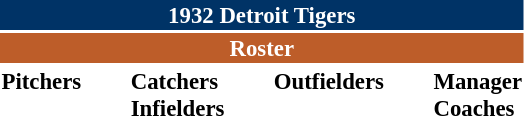<table class="toccolours" style="font-size: 95%;">
<tr>
<th colspan="10" style="background-color: #003366; color: white; text-align: center;">1932 Detroit Tigers</th>
</tr>
<tr>
<td colspan="10" style="background-color: #bd5d29; color: white; text-align: center;"><strong>Roster</strong></td>
</tr>
<tr>
<td valign="top"><strong>Pitchers</strong><br>








</td>
<td width="25px"></td>
<td valign="top"><strong>Catchers</strong><br>



<strong>Infielders</strong>






</td>
<td width="25px"></td>
<td valign="top"><strong>Outfielders</strong><br>





</td>
<td width="25px"></td>
<td valign="top"><strong>Manager</strong><br>
<strong>Coaches</strong>

</td>
</tr>
</table>
